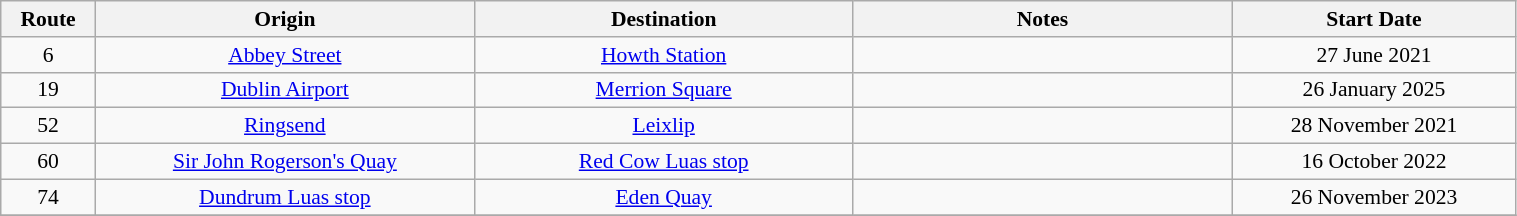<table class="wikitable" style="font-size: 90%; text-align:center" width="80%">
<tr>
<th width="5%">Route</th>
<th width="20%">Origin</th>
<th width="20%">Destination</th>
<th width="20%">Notes</th>
<th width="15%">Start Date</th>
</tr>
<tr>
<td>6</td>
<td><a href='#'>Abbey Street</a></td>
<td><a href='#'>Howth Station</a></td>
<td></td>
<td>27 June 2021</td>
</tr>
<tr>
<td>19</td>
<td><a href='#'>Dublin Airport</a></td>
<td><a href='#'>Merrion Square</a></td>
<td></td>
<td>26 January 2025</td>
</tr>
<tr>
<td>52</td>
<td><a href='#'>Ringsend</a></td>
<td><a href='#'>Leixlip</a></td>
<td></td>
<td>28 November 2021</td>
</tr>
<tr>
<td>60</td>
<td><a href='#'>Sir John Rogerson's Quay</a></td>
<td><a href='#'>Red Cow Luas stop</a></td>
<td></td>
<td>16 October 2022</td>
</tr>
<tr>
<td>74</td>
<td><a href='#'>Dundrum Luas stop</a></td>
<td><a href='#'>Eden Quay</a></td>
<td></td>
<td>26 November 2023</td>
</tr>
<tr>
</tr>
</table>
